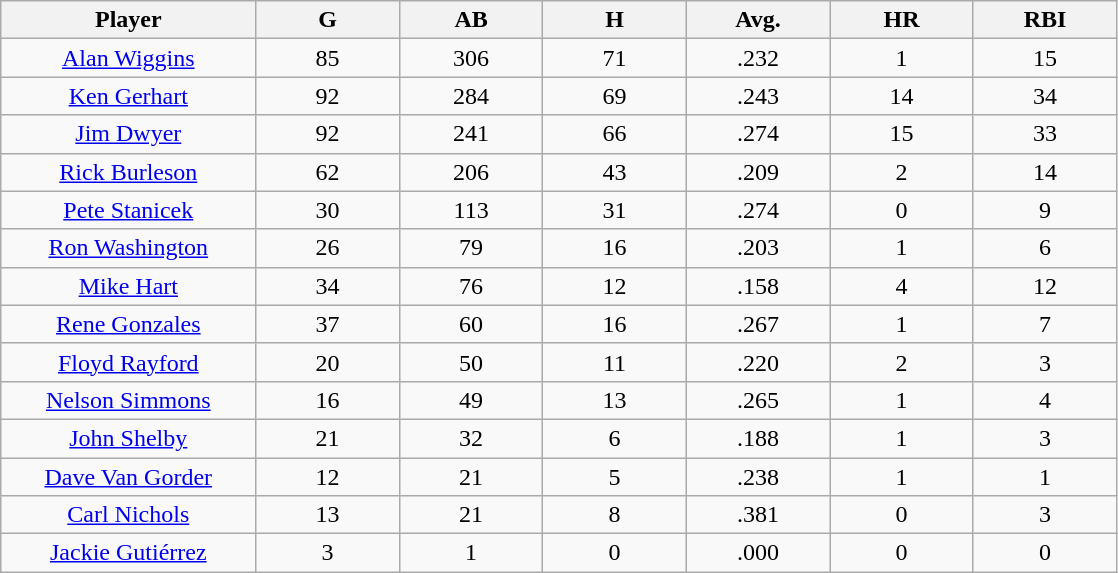<table class="wikitable sortable">
<tr>
<th bgcolor="#DDDDFF" width="16%">Player</th>
<th bgcolor="#DDDDFF" width="9%">G</th>
<th bgcolor="#DDDDFF" width="9%">AB</th>
<th bgcolor="#DDDDFF" width="9%">H</th>
<th bgcolor="#DDDDFF" width="9%">Avg.</th>
<th bgcolor="#DDDDFF" width="9%">HR</th>
<th bgcolor="#DDDDFF" width="9%">RBI</th>
</tr>
<tr align="center">
<td><a href='#'>Alan Wiggins</a></td>
<td>85</td>
<td>306</td>
<td>71</td>
<td>.232</td>
<td>1</td>
<td>15</td>
</tr>
<tr align=center>
<td><a href='#'>Ken Gerhart</a></td>
<td>92</td>
<td>284</td>
<td>69</td>
<td>.243</td>
<td>14</td>
<td>34</td>
</tr>
<tr align=center>
<td><a href='#'>Jim Dwyer</a></td>
<td>92</td>
<td>241</td>
<td>66</td>
<td>.274</td>
<td>15</td>
<td>33</td>
</tr>
<tr align=center>
<td><a href='#'>Rick Burleson</a></td>
<td>62</td>
<td>206</td>
<td>43</td>
<td>.209</td>
<td>2</td>
<td>14</td>
</tr>
<tr align=center>
<td><a href='#'>Pete Stanicek</a></td>
<td>30</td>
<td>113</td>
<td>31</td>
<td>.274</td>
<td>0</td>
<td>9</td>
</tr>
<tr align=center>
<td><a href='#'>Ron Washington</a></td>
<td>26</td>
<td>79</td>
<td>16</td>
<td>.203</td>
<td>1</td>
<td>6</td>
</tr>
<tr align=center>
<td><a href='#'>Mike Hart</a></td>
<td>34</td>
<td>76</td>
<td>12</td>
<td>.158</td>
<td>4</td>
<td>12</td>
</tr>
<tr align="center">
<td><a href='#'>Rene Gonzales</a></td>
<td>37</td>
<td>60</td>
<td>16</td>
<td>.267</td>
<td>1</td>
<td>7</td>
</tr>
<tr align=center>
<td><a href='#'>Floyd Rayford</a></td>
<td>20</td>
<td>50</td>
<td>11</td>
<td>.220</td>
<td>2</td>
<td>3</td>
</tr>
<tr align=center>
<td><a href='#'>Nelson Simmons</a></td>
<td>16</td>
<td>49</td>
<td>13</td>
<td>.265</td>
<td>1</td>
<td>4</td>
</tr>
<tr align=center>
<td><a href='#'>John Shelby</a></td>
<td>21</td>
<td>32</td>
<td>6</td>
<td>.188</td>
<td>1</td>
<td>3</td>
</tr>
<tr align="center">
<td><a href='#'>Dave Van Gorder</a></td>
<td>12</td>
<td>21</td>
<td>5</td>
<td>.238</td>
<td>1</td>
<td>1</td>
</tr>
<tr align=center>
<td><a href='#'>Carl Nichols</a></td>
<td>13</td>
<td>21</td>
<td>8</td>
<td>.381</td>
<td>0</td>
<td>3</td>
</tr>
<tr align="center">
<td><a href='#'>Jackie Gutiérrez</a></td>
<td>3</td>
<td>1</td>
<td>0</td>
<td>.000</td>
<td>0</td>
<td>0</td>
</tr>
</table>
